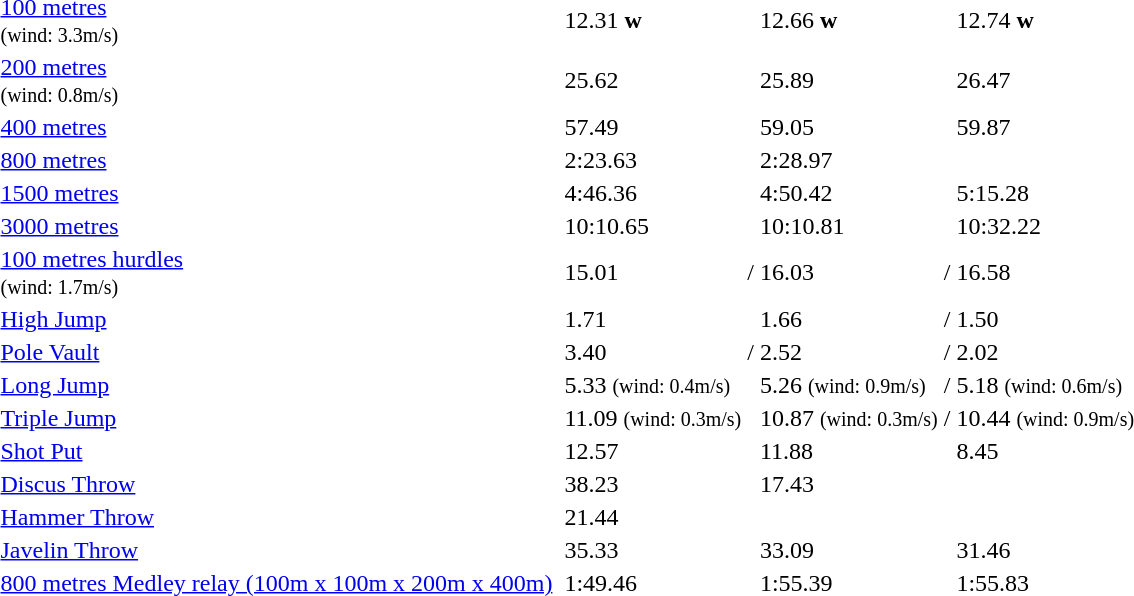<table>
<tr>
<td><a href='#'>100 metres</a> <br> <small>(wind: 3.3m/s)</small></td>
<td></td>
<td>12.31 <strong>w</strong></td>
<td></td>
<td>12.66 <strong>w</strong></td>
<td></td>
<td>12.74 <strong>w</strong></td>
</tr>
<tr>
<td><a href='#'>200 metres</a> <br> <small>(wind: 0.8m/s)</small></td>
<td></td>
<td>25.62</td>
<td></td>
<td>25.89</td>
<td></td>
<td>26.47</td>
</tr>
<tr>
<td><a href='#'>400 metres</a></td>
<td></td>
<td>57.49</td>
<td></td>
<td>59.05</td>
<td></td>
<td>59.87</td>
</tr>
<tr>
<td><a href='#'>800 metres</a></td>
<td></td>
<td>2:23.63</td>
<td></td>
<td>2:28.97</td>
<td></td>
<td></td>
</tr>
<tr>
<td><a href='#'>1500 metres</a></td>
<td></td>
<td>4:46.36</td>
<td></td>
<td>4:50.42</td>
<td></td>
<td>5:15.28</td>
</tr>
<tr>
<td><a href='#'>3000 metres</a></td>
<td></td>
<td>10:10.65</td>
<td></td>
<td>10:10.81</td>
<td></td>
<td>10:32.22</td>
</tr>
<tr>
<td><a href='#'>100 metres hurdles</a> <br> <small>(wind: 1.7m/s)</small></td>
<td></td>
<td>15.01</td>
<td>/</td>
<td>16.03</td>
<td>/</td>
<td>16.58</td>
</tr>
<tr>
<td><a href='#'>High Jump</a></td>
<td></td>
<td>1.71</td>
<td></td>
<td>1.66</td>
<td>/</td>
<td>1.50</td>
</tr>
<tr>
<td><a href='#'>Pole Vault</a></td>
<td></td>
<td>3.40</td>
<td>/</td>
<td>2.52</td>
<td>/</td>
<td>2.02</td>
</tr>
<tr>
<td><a href='#'>Long Jump</a></td>
<td></td>
<td>5.33 <small>(wind: 0.4m/s)</small></td>
<td></td>
<td>5.26 <small>(wind: 0.9m/s)</small></td>
<td>/</td>
<td>5.18 <small>(wind: 0.6m/s)</small></td>
</tr>
<tr>
<td><a href='#'>Triple Jump</a></td>
<td></td>
<td>11.09 <small>(wind: 0.3m/s)</small></td>
<td></td>
<td>10.87 <small>(wind: 0.3m/s)</small></td>
<td>/</td>
<td>10.44 <small>(wind: 0.9m/s)</small></td>
</tr>
<tr>
<td><a href='#'>Shot Put</a></td>
<td></td>
<td>12.57</td>
<td></td>
<td>11.88</td>
<td></td>
<td>8.45</td>
</tr>
<tr>
<td><a href='#'>Discus Throw</a></td>
<td></td>
<td>38.23</td>
<td></td>
<td>17.43</td>
<td></td>
<td></td>
</tr>
<tr>
<td><a href='#'>Hammer Throw</a></td>
<td></td>
<td>21.44</td>
<td></td>
<td></td>
<td></td>
<td></td>
</tr>
<tr>
<td><a href='#'>Javelin Throw</a></td>
<td></td>
<td>35.33</td>
<td></td>
<td>33.09</td>
<td></td>
<td>31.46</td>
</tr>
<tr>
<td><a href='#'>800 metres Medley relay (100m x 100m x 200m x 400m)</a></td>
<td></td>
<td>1:49.46</td>
<td></td>
<td>1:55.39</td>
<td></td>
<td>1:55.83</td>
</tr>
</table>
